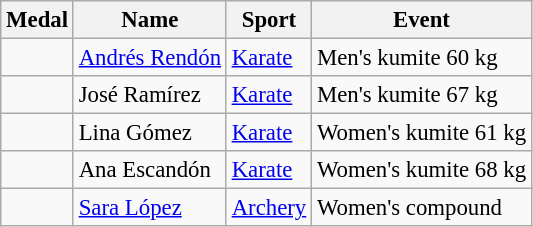<table class="wikitable sortable" style="font-size: 95%;">
<tr>
<th>Medal</th>
<th>Name</th>
<th>Sport</th>
<th>Event</th>
</tr>
<tr>
<td></td>
<td><a href='#'>Andrés Rendón</a></td>
<td><a href='#'>Karate</a></td>
<td>Men's kumite 60 kg</td>
</tr>
<tr>
<td></td>
<td>José Ramírez</td>
<td><a href='#'>Karate</a></td>
<td>Men's kumite 67 kg</td>
</tr>
<tr>
<td></td>
<td>Lina Gómez</td>
<td><a href='#'>Karate</a></td>
<td>Women's kumite 61 kg</td>
</tr>
<tr>
<td></td>
<td>Ana Escandón</td>
<td><a href='#'>Karate</a></td>
<td>Women's kumite 68 kg</td>
</tr>
<tr>
<td></td>
<td><a href='#'>Sara López</a></td>
<td><a href='#'>Archery</a></td>
<td>Women's compound</td>
</tr>
</table>
